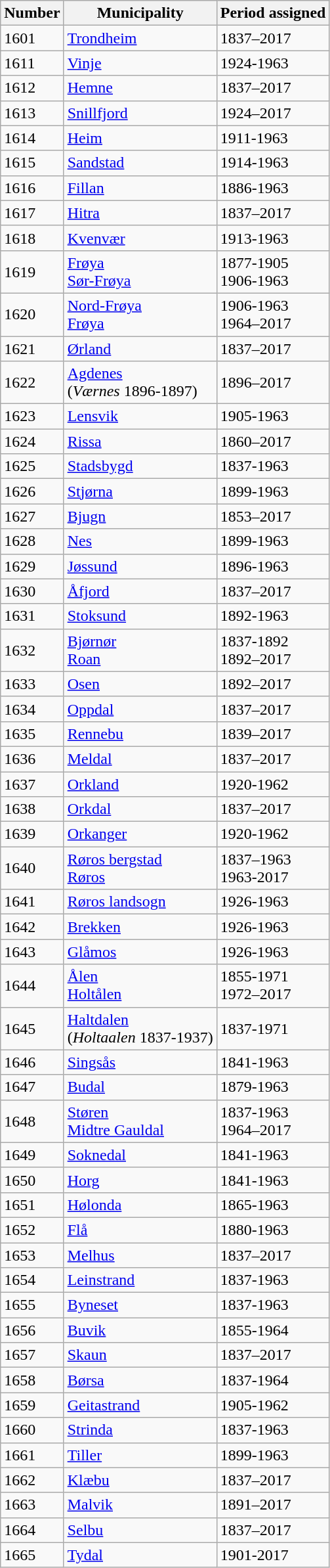<table class="wikitable">
<tr>
<th>Number</th>
<th>Municipality</th>
<th>Period assigned</th>
</tr>
<tr>
<td>1601</td>
<td><a href='#'>Trondheim</a></td>
<td>1837–2017</td>
</tr>
<tr>
<td>1611</td>
<td><a href='#'>Vinje</a></td>
<td>1924-1963</td>
</tr>
<tr>
<td>1612</td>
<td><a href='#'>Hemne</a></td>
<td>1837–2017</td>
</tr>
<tr>
<td>1613</td>
<td><a href='#'>Snillfjord</a></td>
<td>1924–2017</td>
</tr>
<tr>
<td>1614</td>
<td><a href='#'>Heim</a></td>
<td>1911-1963</td>
</tr>
<tr>
<td>1615</td>
<td><a href='#'>Sandstad</a></td>
<td>1914-1963</td>
</tr>
<tr>
<td>1616</td>
<td><a href='#'>Fillan</a></td>
<td>1886-1963</td>
</tr>
<tr>
<td>1617</td>
<td><a href='#'>Hitra</a></td>
<td>1837–2017</td>
</tr>
<tr>
<td>1618</td>
<td><a href='#'>Kvenvær</a></td>
<td>1913-1963</td>
</tr>
<tr>
<td>1619</td>
<td><a href='#'>Frøya</a><br><a href='#'>Sør-Frøya</a></td>
<td>1877-1905<br>1906-1963</td>
</tr>
<tr>
<td>1620</td>
<td><a href='#'>Nord-Frøya</a><br><a href='#'>Frøya</a></td>
<td>1906-1963<br>1964–2017</td>
</tr>
<tr>
<td>1621</td>
<td><a href='#'>Ørland</a></td>
<td>1837–2017</td>
</tr>
<tr>
<td>1622</td>
<td><a href='#'>Agdenes</a><br>(<em>Værnes</em> 1896-1897)</td>
<td>1896–2017</td>
</tr>
<tr>
<td>1623</td>
<td><a href='#'>Lensvik</a></td>
<td>1905-1963</td>
</tr>
<tr>
<td>1624</td>
<td><a href='#'>Rissa</a></td>
<td>1860–2017</td>
</tr>
<tr>
<td>1625</td>
<td><a href='#'>Stadsbygd</a></td>
<td>1837-1963</td>
</tr>
<tr>
<td>1626</td>
<td><a href='#'>Stjørna</a></td>
<td>1899-1963</td>
</tr>
<tr>
<td>1627</td>
<td><a href='#'>Bjugn</a></td>
<td>1853–2017</td>
</tr>
<tr>
<td>1628</td>
<td><a href='#'>Nes</a></td>
<td>1899-1963</td>
</tr>
<tr>
<td>1629</td>
<td><a href='#'>Jøssund</a></td>
<td>1896-1963</td>
</tr>
<tr>
<td>1630</td>
<td><a href='#'>Åfjord</a></td>
<td>1837–2017</td>
</tr>
<tr>
<td>1631</td>
<td><a href='#'>Stoksund</a></td>
<td>1892-1963</td>
</tr>
<tr>
<td>1632</td>
<td><a href='#'>Bjørnør</a><br><a href='#'>Roan</a></td>
<td>1837-1892<br>1892–2017</td>
</tr>
<tr>
<td>1633</td>
<td><a href='#'>Osen</a></td>
<td>1892–2017</td>
</tr>
<tr>
<td>1634</td>
<td><a href='#'>Oppdal</a></td>
<td>1837–2017</td>
</tr>
<tr>
<td>1635</td>
<td><a href='#'>Rennebu</a></td>
<td>1839–2017</td>
</tr>
<tr>
<td>1636</td>
<td><a href='#'>Meldal</a></td>
<td>1837–2017</td>
</tr>
<tr>
<td>1637</td>
<td><a href='#'>Orkland</a></td>
<td>1920-1962</td>
</tr>
<tr>
<td>1638</td>
<td><a href='#'>Orkdal</a></td>
<td>1837–2017</td>
</tr>
<tr>
<td>1639</td>
<td><a href='#'>Orkanger</a></td>
<td>1920-1962</td>
</tr>
<tr>
<td>1640</td>
<td><a href='#'>Røros bergstad</a><br><a href='#'>Røros</a></td>
<td>1837–1963<br>1963-2017</td>
</tr>
<tr>
<td>1641</td>
<td><a href='#'>Røros landsogn</a></td>
<td>1926-1963</td>
</tr>
<tr>
<td>1642</td>
<td><a href='#'>Brekken</a></td>
<td>1926-1963</td>
</tr>
<tr>
<td>1643</td>
<td><a href='#'>Glåmos</a></td>
<td>1926-1963</td>
</tr>
<tr>
<td>1644</td>
<td><a href='#'>Ålen</a><br><a href='#'>Holtålen</a></td>
<td>1855-1971<br>1972–2017</td>
</tr>
<tr>
<td>1645</td>
<td><a href='#'>Haltdalen</a><br>(<em>Holtaalen</em> 1837-1937)</td>
<td>1837-1971</td>
</tr>
<tr>
<td>1646</td>
<td><a href='#'>Singsås</a></td>
<td>1841-1963</td>
</tr>
<tr>
<td>1647</td>
<td><a href='#'>Budal</a></td>
<td>1879-1963</td>
</tr>
<tr>
<td>1648</td>
<td><a href='#'>Støren</a><br><a href='#'>Midtre Gauldal</a></td>
<td>1837-1963<br>1964–2017</td>
</tr>
<tr>
<td>1649</td>
<td><a href='#'>Soknedal</a></td>
<td>1841-1963</td>
</tr>
<tr>
<td>1650</td>
<td><a href='#'>Horg</a></td>
<td>1841-1963</td>
</tr>
<tr>
<td>1651</td>
<td><a href='#'>Hølonda</a></td>
<td>1865-1963</td>
</tr>
<tr>
<td>1652</td>
<td><a href='#'>Flå</a></td>
<td>1880-1963</td>
</tr>
<tr>
<td>1653</td>
<td><a href='#'>Melhus</a></td>
<td>1837–2017</td>
</tr>
<tr>
<td>1654</td>
<td><a href='#'>Leinstrand</a></td>
<td>1837-1963</td>
</tr>
<tr>
<td>1655</td>
<td><a href='#'>Byneset</a></td>
<td>1837-1963</td>
</tr>
<tr>
<td>1656</td>
<td><a href='#'>Buvik</a></td>
<td>1855-1964</td>
</tr>
<tr>
<td>1657</td>
<td><a href='#'>Skaun</a></td>
<td>1837–2017</td>
</tr>
<tr>
<td>1658</td>
<td><a href='#'>Børsa</a></td>
<td>1837-1964</td>
</tr>
<tr>
<td>1659</td>
<td><a href='#'>Geitastrand</a></td>
<td>1905-1962</td>
</tr>
<tr>
<td>1660</td>
<td><a href='#'>Strinda</a></td>
<td>1837-1963</td>
</tr>
<tr>
<td>1661</td>
<td><a href='#'>Tiller</a></td>
<td>1899-1963</td>
</tr>
<tr>
<td>1662</td>
<td><a href='#'>Klæbu</a></td>
<td>1837–2017</td>
</tr>
<tr>
<td>1663</td>
<td><a href='#'>Malvik</a></td>
<td>1891–2017</td>
</tr>
<tr>
<td>1664</td>
<td><a href='#'>Selbu</a></td>
<td>1837–2017</td>
</tr>
<tr>
<td>1665</td>
<td><a href='#'>Tydal</a></td>
<td>1901-2017</td>
</tr>
</table>
